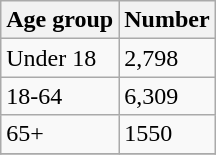<table class="wikitable">
<tr>
<th>Age group</th>
<th>Number</th>
</tr>
<tr>
<td>Under 18</td>
<td>2,798</td>
</tr>
<tr>
<td>18-64</td>
<td>6,309</td>
</tr>
<tr>
<td>65+</td>
<td>1550</td>
</tr>
<tr>
</tr>
</table>
